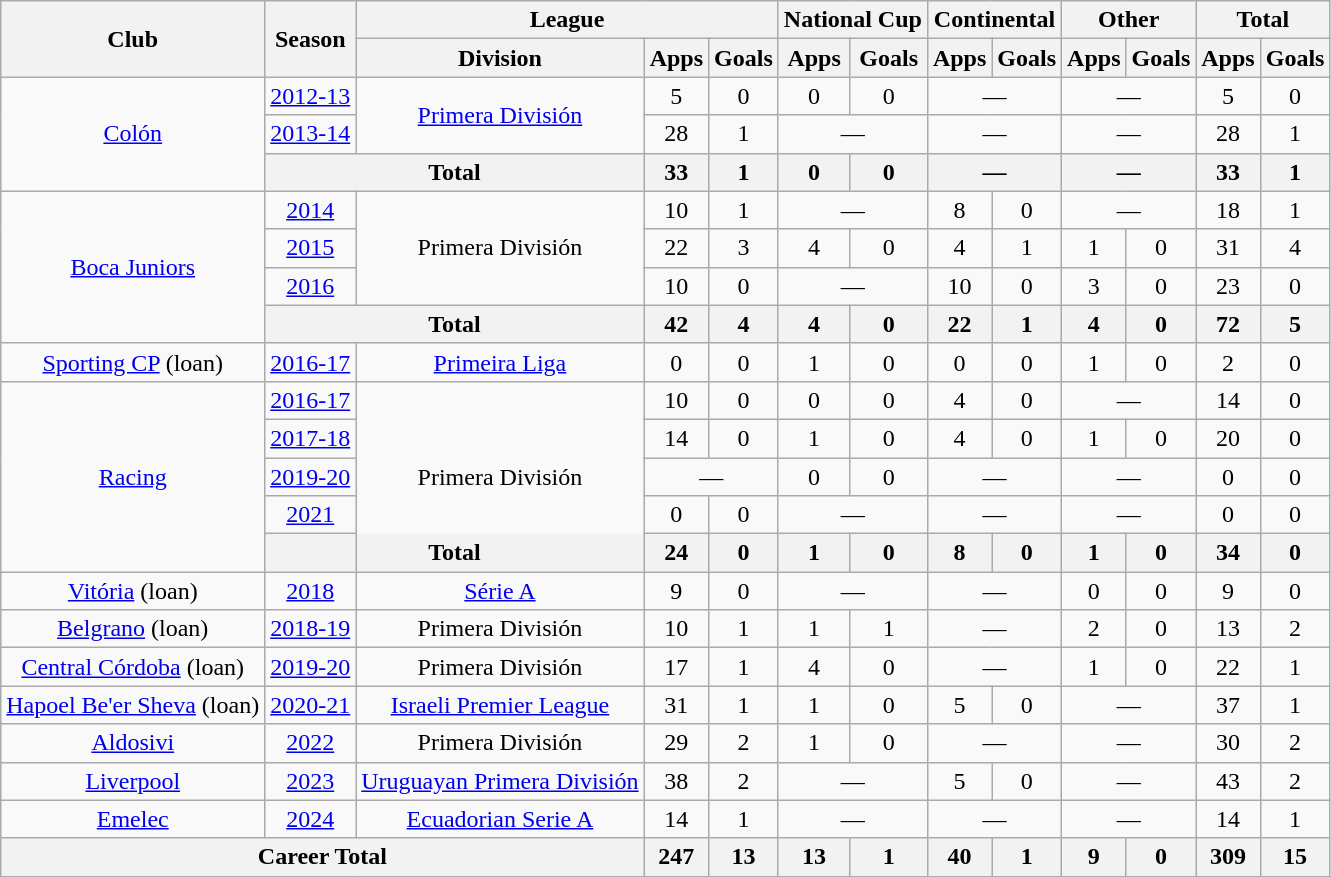<table class="wikitable" border="1" style="text-align: center;">
<tr>
<th rowspan="2">Club</th>
<th rowspan="2">Season</th>
<th colspan="3">League</th>
<th colspan="2">National Cup</th>
<th colspan="2">Continental</th>
<th colspan="2">Other</th>
<th colspan="2">Total</th>
</tr>
<tr>
<th>Division</th>
<th>Apps</th>
<th>Goals</th>
<th>Apps</th>
<th>Goals</th>
<th>Apps</th>
<th>Goals</th>
<th>Apps</th>
<th>Goals</th>
<th>Apps</th>
<th>Goals</th>
</tr>
<tr>
<td rowspan="3"><a href='#'>Colón</a></td>
<td><a href='#'>2012-13</a></td>
<td rowspan="2"><a href='#'>Primera División</a></td>
<td>5</td>
<td>0</td>
<td>0</td>
<td>0</td>
<td colspan="2">—</td>
<td colspan="2">—</td>
<td>5</td>
<td>0</td>
</tr>
<tr>
<td><a href='#'>2013-14</a></td>
<td>28</td>
<td>1</td>
<td colspan="2">—</td>
<td colspan="2">—</td>
<td colspan="2">—</td>
<td>28</td>
<td>1</td>
</tr>
<tr>
<th colspan="2">Total</th>
<th>33</th>
<th>1</th>
<th>0</th>
<th>0</th>
<th colspan="2">—</th>
<th colspan="2">—</th>
<th>33</th>
<th>1</th>
</tr>
<tr>
<td rowspan="4"><a href='#'>Boca Juniors</a></td>
<td><a href='#'>2014</a></td>
<td rowspan="3">Primera División</td>
<td>10</td>
<td>1</td>
<td colspan="2">—</td>
<td>8</td>
<td>0</td>
<td colspan="2">—</td>
<td>18</td>
<td>1</td>
</tr>
<tr>
<td><a href='#'>2015</a></td>
<td>22</td>
<td>3</td>
<td>4</td>
<td>0</td>
<td>4</td>
<td>1</td>
<td>1</td>
<td>0</td>
<td>31</td>
<td>4</td>
</tr>
<tr>
<td><a href='#'>2016</a></td>
<td>10</td>
<td>0</td>
<td colspan="2">—</td>
<td>10</td>
<td>0</td>
<td>3</td>
<td>0</td>
<td>23</td>
<td>0</td>
</tr>
<tr>
<th colspan="2">Total</th>
<th>42</th>
<th>4</th>
<th>4</th>
<th>0</th>
<th>22</th>
<th>1</th>
<th>4</th>
<th>0</th>
<th>72</th>
<th>5</th>
</tr>
<tr>
<td><a href='#'>Sporting CP</a> (loan)</td>
<td><a href='#'>2016-17</a></td>
<td><a href='#'>Primeira Liga</a></td>
<td>0</td>
<td>0</td>
<td>1</td>
<td>0</td>
<td>0</td>
<td>0</td>
<td>1</td>
<td>0</td>
<td>2</td>
<td>0</td>
</tr>
<tr>
<td rowspan="5"><a href='#'>Racing</a></td>
<td><a href='#'>2016-17</a></td>
<td rowspan="5">Primera División</td>
<td>10</td>
<td>0</td>
<td>0</td>
<td>0</td>
<td>4</td>
<td>0</td>
<td colspan="2">—</td>
<td>14</td>
<td>0</td>
</tr>
<tr>
<td><a href='#'>2017-18</a></td>
<td>14</td>
<td>0</td>
<td>1</td>
<td>0</td>
<td>4</td>
<td>0</td>
<td>1</td>
<td>0</td>
<td>20</td>
<td>0</td>
</tr>
<tr>
<td><a href='#'>2019-20</a></td>
<td colspan="2">—</td>
<td>0</td>
<td>0</td>
<td colspan="2">—</td>
<td colspan="2">—</td>
<td>0</td>
<td>0</td>
</tr>
<tr>
<td><a href='#'>2021</a></td>
<td>0</td>
<td>0</td>
<td colspan="2">—</td>
<td colspan="2">—</td>
<td colspan="2">—</td>
<td>0</td>
<td>0</td>
</tr>
<tr>
<th colspan="2">Total</th>
<th>24</th>
<th>0</th>
<th>1</th>
<th>0</th>
<th>8</th>
<th>0</th>
<th>1</th>
<th>0</th>
<th>34</th>
<th>0</th>
</tr>
<tr>
<td><a href='#'>Vitória</a> (loan)</td>
<td><a href='#'>2018</a></td>
<td><a href='#'>Série A</a></td>
<td>9</td>
<td>0</td>
<td colspan="2">—</td>
<td colspan="2">—</td>
<td>0</td>
<td>0</td>
<td>9</td>
<td>0</td>
</tr>
<tr>
<td><a href='#'>Belgrano</a> (loan)</td>
<td><a href='#'>2018-19</a></td>
<td>Primera División</td>
<td>10</td>
<td>1</td>
<td>1</td>
<td>1</td>
<td colspan="2">—</td>
<td>2</td>
<td>0</td>
<td>13</td>
<td>2</td>
</tr>
<tr>
<td><a href='#'>Central Córdoba</a> (loan)</td>
<td><a href='#'>2019-20</a></td>
<td>Primera División</td>
<td>17</td>
<td>1</td>
<td>4</td>
<td>0</td>
<td colspan="2">—</td>
<td>1</td>
<td>0</td>
<td>22</td>
<td>1</td>
</tr>
<tr>
<td><a href='#'>Hapoel Be'er Sheva</a> (loan)</td>
<td><a href='#'>2020-21</a></td>
<td><a href='#'>Israeli Premier League</a></td>
<td>31</td>
<td>1</td>
<td>1</td>
<td>0</td>
<td>5</td>
<td>0</td>
<td colspan="2">—</td>
<td>37</td>
<td>1</td>
</tr>
<tr>
<td><a href='#'>Aldosivi</a></td>
<td><a href='#'>2022</a></td>
<td>Primera División</td>
<td>29</td>
<td>2</td>
<td>1</td>
<td>0</td>
<td colspan="2">—</td>
<td colspan="2">—</td>
<td>30</td>
<td>2</td>
</tr>
<tr>
<td><a href='#'>Liverpool</a></td>
<td><a href='#'>2023</a></td>
<td><a href='#'>Uruguayan Primera División</a></td>
<td>38</td>
<td>2</td>
<td colspan="2">—</td>
<td>5</td>
<td>0</td>
<td colspan="2">—</td>
<td>43</td>
<td>2</td>
</tr>
<tr>
<td><a href='#'>Emelec</a></td>
<td><a href='#'>2024</a></td>
<td><a href='#'>Ecuadorian Serie A</a></td>
<td>14</td>
<td>1</td>
<td colspan="2">—</td>
<td colspan="2">—</td>
<td colspan="2">—</td>
<td>14</td>
<td>1</td>
</tr>
<tr>
<th colspan="3">Career Total</th>
<th>247</th>
<th>13</th>
<th>13</th>
<th>1</th>
<th>40</th>
<th>1</th>
<th>9</th>
<th>0</th>
<th>309</th>
<th>15</th>
</tr>
</table>
